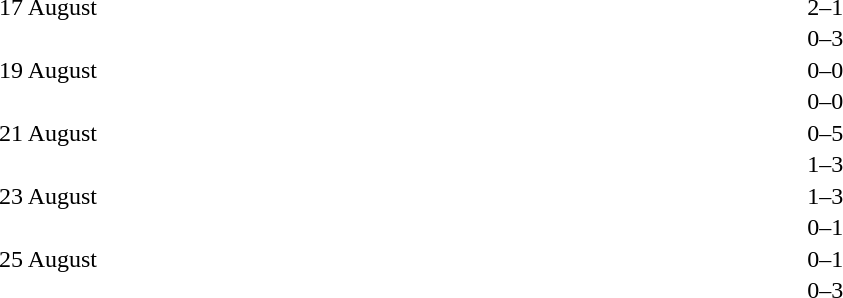<table cellspacing=1 width=70%>
<tr>
<th width=25%></th>
<th width=30%></th>
<th width=15%></th>
<th width=30%></th>
</tr>
<tr>
<td>17 August</td>
<td align=right></td>
<td align=center>2–1</td>
<td></td>
</tr>
<tr>
<td></td>
<td align=right></td>
<td align=center>0–3</td>
<td></td>
</tr>
<tr>
<td>19 August</td>
<td align=right></td>
<td align=center>0–0</td>
<td></td>
</tr>
<tr>
<td></td>
<td align=right></td>
<td align=center>0–0</td>
<td></td>
</tr>
<tr>
<td>21 August</td>
<td align=right></td>
<td align=center>0–5</td>
<td></td>
</tr>
<tr>
<td></td>
<td align=right></td>
<td align=center>1–3</td>
<td></td>
</tr>
<tr>
<td>23 August</td>
<td align=right></td>
<td align=center>1–3</td>
<td></td>
</tr>
<tr>
<td></td>
<td align=right></td>
<td align=center>0–1</td>
<td></td>
</tr>
<tr>
<td>25 August</td>
<td align=right></td>
<td align=center>0–1</td>
<td></td>
</tr>
<tr>
<td></td>
<td align=right></td>
<td align=center>0–3</td>
<td></td>
</tr>
</table>
